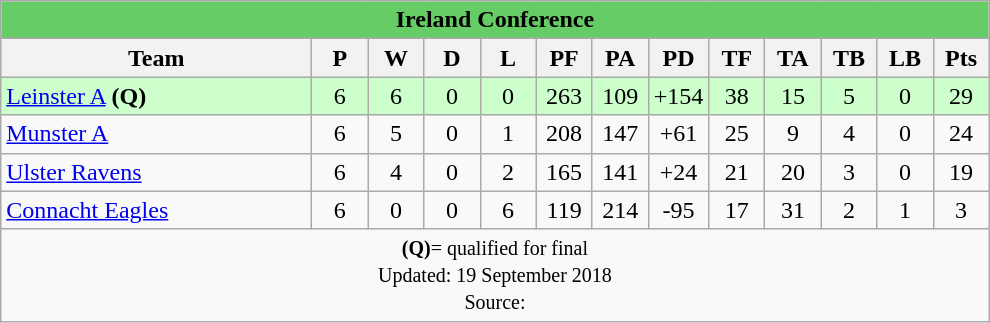<table class="wikitable" style="text-align:center">
<tr bgcolor=66cc66>
<td colspan="13" cellpadding="0" cellspacing="0"><strong>Ireland Conference</strong></td>
</tr>
<tr>
<th style="width:200px">Team</th>
<th width="30">P</th>
<th width="30">W</th>
<th width="30">D</th>
<th width="30">L</th>
<th width="30">PF</th>
<th width="30">PA</th>
<th width="30">PD</th>
<th width="30">TF</th>
<th width="30">TA</th>
<th width="30">TB</th>
<th width="30">LB</th>
<th width="30">Pts</th>
</tr>
<tr style="background:#cfc">
<td align="left">  <a href='#'>Leinster A</a> <strong>(Q)</strong></td>
<td>6</td>
<td>6</td>
<td>0</td>
<td>0</td>
<td>263</td>
<td>109</td>
<td>+154</td>
<td>38</td>
<td>15</td>
<td>5</td>
<td>0</td>
<td>29</td>
</tr>
<tr>
<td align="left">  <a href='#'>Munster A</a></td>
<td>6</td>
<td>5</td>
<td>0</td>
<td>1</td>
<td>208</td>
<td>147</td>
<td>+61</td>
<td>25</td>
<td>9</td>
<td>4</td>
<td>0</td>
<td>24</td>
</tr>
<tr>
<td align="left">  <a href='#'>Ulster Ravens</a></td>
<td>6</td>
<td>4</td>
<td>0</td>
<td>2</td>
<td>165</td>
<td>141</td>
<td>+24</td>
<td>21</td>
<td>20</td>
<td>3</td>
<td>0</td>
<td>19</td>
</tr>
<tr>
<td align="left">  <a href='#'>Connacht Eagles</a></td>
<td>6</td>
<td>0</td>
<td>0</td>
<td>6</td>
<td>119</td>
<td>214</td>
<td>-95</td>
<td>17</td>
<td>31</td>
<td>2</td>
<td>1</td>
<td>3</td>
</tr>
<tr>
<td colspan="13" style="border:0px"><small><strong>(Q)</strong>= qualified for final<br>Updated: 19 September 2018 <br>Source: </small></td>
</tr>
</table>
